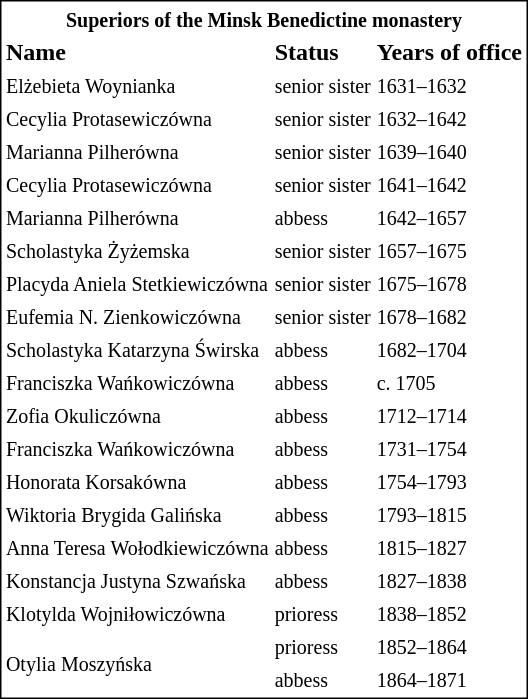<table align="right" style="border: 1px black solid; margin-left:1em; text-align: left;">
<tr>
<td colspan="3" align="center"><small><strong>Superiors of the Minsk Benedictine monastery</strong></small></td>
</tr>
<tr>
<td><strong>Name</strong></td>
<td><strong>Status</strong></td>
<td><strong>Years of office</strong></td>
</tr>
<tr>
<td><small>Elżebieta Woynianka</small></td>
<td><small>senior sister</small></td>
<td><small>1631–1632</small></td>
</tr>
<tr>
<td><small>Cecylia Protasewiczówna</small></td>
<td><small>senior sister</small></td>
<td><small>1632–1642</small></td>
</tr>
<tr>
<td><small>Marianna Pilherówna</small></td>
<td><small>senior sister</small></td>
<td><small>1639–1640</small></td>
</tr>
<tr>
<td><small>Cecylia Protasewiczówna</small></td>
<td><small>senior sister</small></td>
<td><small>1641–1642</small></td>
</tr>
<tr>
<td><small>Marianna Pilherówna</small></td>
<td><small>abbess</small></td>
<td><small>1642–1657</small></td>
</tr>
<tr>
<td><small>Scholastyka Żyżemska</small></td>
<td><small>senior sister</small></td>
<td><small>1657–1675</small></td>
</tr>
<tr>
<td><small>Placyda Aniela Stetkiewiczówna</small></td>
<td><small>senior sister</small></td>
<td><small>1675–1678</small></td>
</tr>
<tr>
<td><small>Eufemia N. Zienkowiczówna</small></td>
<td><small>senior sister</small></td>
<td><small>1678–1682</small></td>
</tr>
<tr>
<td><small>Scholastyka Katarzyna Świrska</small></td>
<td><small>abbess</small></td>
<td><small>1682–1704</small></td>
</tr>
<tr>
<td><small>Franciszka Wańkowiczówna</small></td>
<td><small>abbess</small></td>
<td><small>c. 1705</small></td>
</tr>
<tr>
<td><small>Zofia Okuliczówna</small></td>
<td><small>abbess</small></td>
<td><small>1712–1714</small></td>
</tr>
<tr>
<td><small>Franciszka Wańkowiczówna</small></td>
<td><small>abbess</small></td>
<td><small>1731–1754</small></td>
</tr>
<tr>
<td><small>Honorata Korsakówna</small></td>
<td><small>abbess</small></td>
<td><small>1754–1793</small></td>
</tr>
<tr>
<td><small>Wiktoria Brygida Galińska</small></td>
<td><small>abbess</small></td>
<td><small>1793–1815</small></td>
</tr>
<tr>
<td><small>Anna Teresa Wołodkiewiczówna</small></td>
<td><small>abbess</small></td>
<td><small>1815–1827</small></td>
</tr>
<tr>
<td><small>Konstancja Justyna Szwańska</small></td>
<td><small>abbess</small></td>
<td><small>1827–1838</small></td>
</tr>
<tr>
<td><small>Klotylda Wojniłowiczówna</small></td>
<td><small>prioress</small></td>
<td><small>1838–1852</small></td>
</tr>
<tr>
<td rowspan="2"><small>Otylia Moszyńska</small></td>
<td><small>prioress</small></td>
<td><small>1852–1864</small></td>
</tr>
<tr>
<td><small>abbess</small></td>
<td><small>1864–1871</small></td>
</tr>
</table>
